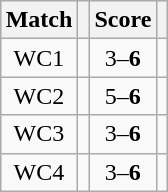<table class="wikitable" style="font-size: 100%; margin: 1em auto 1em auto;">
<tr>
<th>Match</th>
<th></th>
<th>Score</th>
<th></th>
</tr>
<tr>
<td align="center">WC1</td>
<td></td>
<td align="center">3–<strong>6</strong></td>
<td><strong></strong></td>
</tr>
<tr>
<td align="center">WC2</td>
<td></td>
<td align="center">5–<strong>6</strong></td>
<td><strong></strong></td>
</tr>
<tr>
<td align="center">WC3</td>
<td></td>
<td align="center">3–<strong>6</strong></td>
<td><strong></strong></td>
</tr>
<tr>
<td align="center">WC4</td>
<td></td>
<td align="center">3–<strong>6</strong></td>
<td><strong></strong></td>
</tr>
</table>
